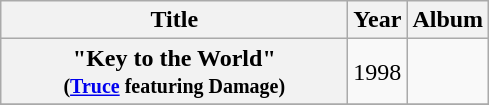<table class="wikitable plainrowheaders" style="text-align:center;" border="1">
<tr>
<th scope="col" style="width:14em;">Title</th>
<th scope="col">Year</th>
<th scope="col">Album</th>
</tr>
<tr>
<th scope="row">"Key to the World"<br><small>(<a href='#'>Truce</a> featuring Damage)</small></th>
<td>1998</td>
<td></td>
</tr>
<tr>
</tr>
</table>
